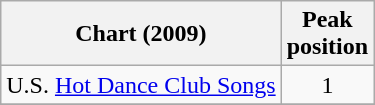<table class=wikitable>
<tr>
<th>Chart (2009)</th>
<th>Peak<br>position</th>
</tr>
<tr>
<td>U.S. <a href='#'>Hot Dance Club Songs</a></td>
<td align=center>1</td>
</tr>
<tr>
</tr>
</table>
